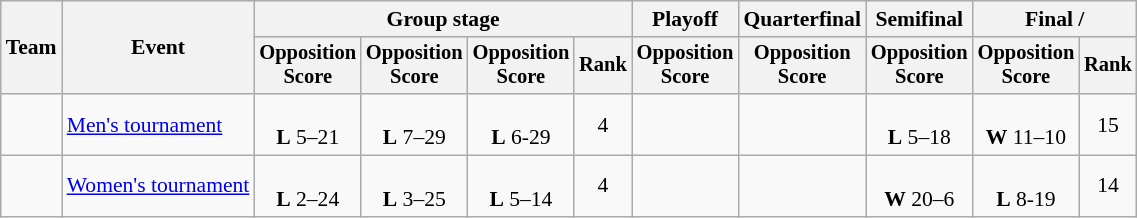<table class="wikitable" style="text-align:center; font-size:90%;">
<tr>
<th rowspan=2>Team</th>
<th rowspan=2>Event</th>
<th colspan=4>Group stage</th>
<th>Playoff</th>
<th>Quarterfinal</th>
<th>Semifinal</th>
<th colspan=2>Final / </th>
</tr>
<tr style=font-size:95%>
<th>Opposition<br>Score</th>
<th>Opposition<br>Score</th>
<th>Opposition<br>Score</th>
<th>Rank</th>
<th>Opposition<br>Score</th>
<th>Opposition<br>Score</th>
<th>Opposition<br>Score</th>
<th>Opposition<br>Score</th>
<th>Rank</th>
</tr>
<tr>
<td align=left></td>
<td align=left><a href='#'>Men's tournament</a></td>
<td><br><strong>L</strong> 5–21</td>
<td><br><strong>L</strong> 7–29</td>
<td><br><strong>L</strong> 6-29</td>
<td>4</td>
<td></td>
<td></td>
<td><br><strong>L</strong> 5–18</td>
<td><br><strong>W</strong> 11–10</td>
<td>15</td>
</tr>
<tr>
<td align=left></td>
<td align=left><a href='#'>Women's tournament</a></td>
<td><br><strong>L</strong> 2–24</td>
<td><br><strong>L</strong> 3–25</td>
<td><br><strong>L</strong> 5–14</td>
<td>4</td>
<td></td>
<td></td>
<td><br><strong>W</strong> 20–6</td>
<td><br><strong>L</strong> 8-19</td>
<td>14</td>
</tr>
</table>
